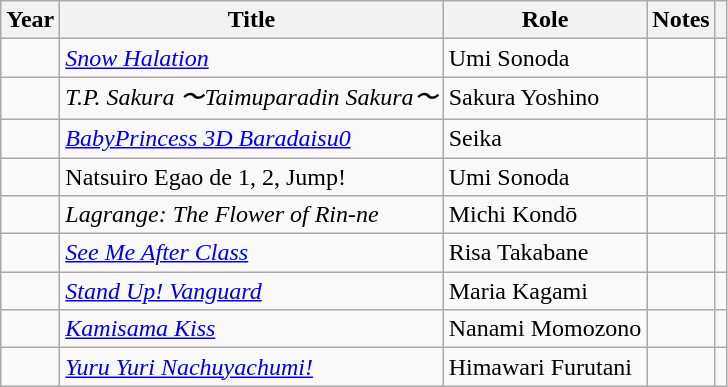<table class="wikitable sortable plainrowheaders">
<tr>
<th>Year</th>
<th>Title</th>
<th>Role</th>
<th class="unsortable">Notes</th>
<th class="unsortable"></th>
</tr>
<tr>
<td></td>
<td><em><a href='#'>Snow Halation</a></em></td>
<td>Umi Sonoda</td>
<td></td>
<td></td>
</tr>
<tr>
<td></td>
<td><em>T.P. Sakura 〜Taimuparadin Sakura〜</em></td>
<td>Sakura Yoshino</td>
<td></td>
<td></td>
</tr>
<tr>
<td></td>
<td><em><a href='#'>BabyPrincess 3D Baradaisu0</a></em></td>
<td>Seika</td>
<td></td>
<td></td>
</tr>
<tr>
<td></td>
<td>Natsuiro Egao de 1, 2, Jump!</td>
<td>Umi Sonoda</td>
<td></td>
<td></td>
</tr>
<tr>
<td></td>
<td><em>Lagrange: The Flower of Rin-ne</em></td>
<td>Michi Kondō</td>
<td></td>
<td></td>
</tr>
<tr>
<td></td>
<td><em><a href='#'>See Me After Class</a></em></td>
<td>Risa Takabane</td>
<td></td>
<td></td>
</tr>
<tr>
<td></td>
<td><em><a href='#'>Stand Up! Vanguard</a></em></td>
<td>Maria Kagami</td>
<td></td>
<td></td>
</tr>
<tr>
<td></td>
<td><em><a href='#'>Kamisama Kiss</a></em></td>
<td>Nanami Momozono</td>
<td></td>
<td></td>
</tr>
<tr>
<td></td>
<td><em><a href='#'>Yuru Yuri Nachuyachumi!</a></em></td>
<td>Himawari Furutani</td>
<td></td>
<td></td>
</tr>
</table>
